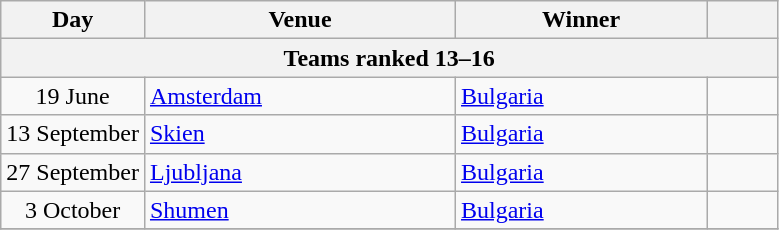<table class=wikitable>
<tr>
<th>Day</th>
<th width=200px>Venue</th>
<th width=160px>Winner</th>
<th width=40px></th>
</tr>
<tr>
<th colspan=4>Teams ranked 13–16</th>
</tr>
<tr>
<td align=center>19 June</td>
<td> <a href='#'>Amsterdam</a></td>
<td> <a href='#'>Bulgaria</a></td>
</tr>
<tr>
<td align=center>13 September</td>
<td> <a href='#'>Skien</a></td>
<td> <a href='#'>Bulgaria</a></td>
<td align=center></td>
</tr>
<tr>
<td align=center>27 September</td>
<td> <a href='#'>Ljubljana</a></td>
<td> <a href='#'>Bulgaria</a></td>
<td align=center></td>
</tr>
<tr>
<td align=center>3 October</td>
<td>  <a href='#'>Shumen</a></td>
<td> <a href='#'>Bulgaria</a></td>
<td align=center></td>
</tr>
<tr>
</tr>
</table>
